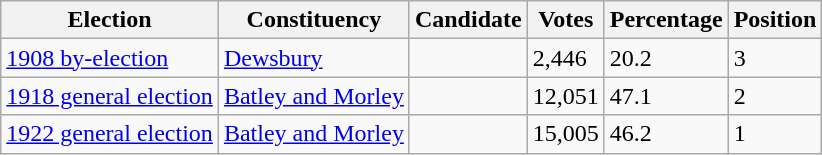<table class="wikitable sortable">
<tr>
<th>Election</th>
<th>Constituency</th>
<th>Candidate</th>
<th>Votes</th>
<th>Percentage</th>
<th>Position</th>
</tr>
<tr>
<td><a href='#'>1908 by-election</a></td>
<td><a href='#'>Dewsbury</a></td>
<td></td>
<td>2,446</td>
<td>20.2</td>
<td>3</td>
</tr>
<tr>
<td><a href='#'>1918 general election</a></td>
<td><a href='#'>Batley and Morley</a></td>
<td></td>
<td>12,051</td>
<td>47.1</td>
<td>2</td>
</tr>
<tr>
<td><a href='#'>1922 general election</a></td>
<td><a href='#'>Batley and Morley</a></td>
<td></td>
<td>15,005</td>
<td>46.2</td>
<td>1</td>
</tr>
</table>
